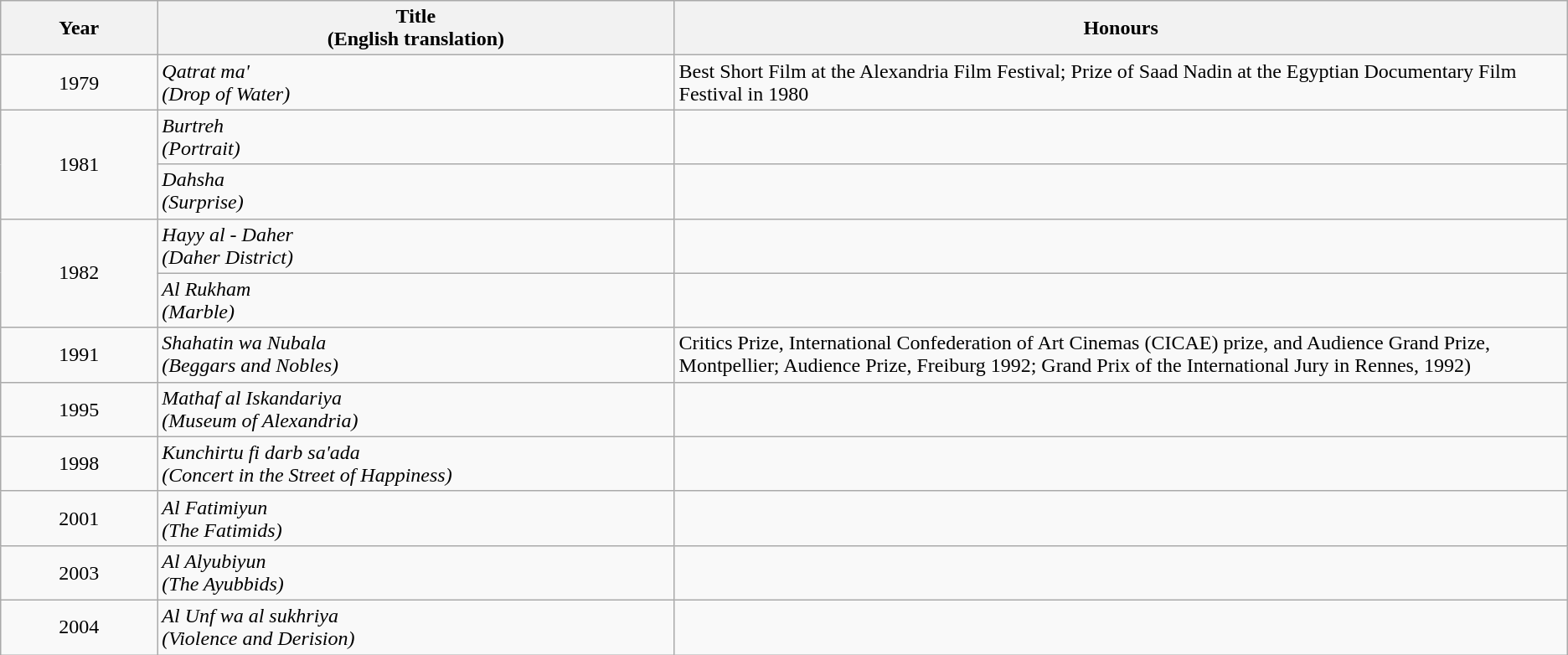<table class="wikitable">
<tr>
<th scope="col" style="width: 10%;text-align: center;">Year</th>
<th ! style="width: 33%;">Title<br>(English translation)</th>
<th ! style="width: 57%;">Honours</th>
</tr>
<tr>
<td style="text-align: center;">1979</td>
<td><em>Qatrat ma'<br>(Drop of Water)</em></td>
<td>Best Short Film at the Alexandria Film Festival; Prize of Saad Nadin at the Egyptian Documentary Film Festival in 1980</td>
</tr>
<tr>
<td rowspan="2" style="text-align: center;">1981</td>
<td><em>Burtreh<br>(Portrait)</em></td>
<td></td>
</tr>
<tr>
<td><em>Dahsha<br>(Surprise)</em></td>
<td></td>
</tr>
<tr>
<td rowspan="2" style="text-align: center;">1982</td>
<td><em>Hayy al - Daher<br>(Daher District)</em></td>
<td></td>
</tr>
<tr>
<td><em>Al Rukham<br>(Marble)</em></td>
<td></td>
</tr>
<tr>
<td style="text-align: center;">1991</td>
<td><em>Shahatin wa Nubala<br>(Beggars and Nobles)</em></td>
<td>Critics Prize, International Confederation of Art Cinemas (CICAE) prize, and Audience Grand Prize, Montpellier; Audience Prize, Freiburg 1992; Grand Prix of the International Jury in Rennes, 1992)</td>
</tr>
<tr>
<td style="text-align: center;">1995</td>
<td><em>Mathaf al Iskandariya<br>(Museum of Alexandria)</em></td>
<td></td>
</tr>
<tr>
<td style="text-align: center;">1998</td>
<td><em>Kunchirtu fi darb sa'ada<br>(Concert in the Street of Happiness)</em></td>
<td></td>
</tr>
<tr>
<td style="text-align: center;">2001</td>
<td><em>Al Fatimiyun<br>(The Fatimids)</em></td>
<td></td>
</tr>
<tr>
<td style="text-align: center;">2003</td>
<td><em>Al Alyubiyun<br>(The Ayubbids)</em></td>
<td></td>
</tr>
<tr>
<td style="text-align: center;">2004</td>
<td><em>Al Unf wa al sukhriya<br>(Violence and Derision)</em></td>
<td></td>
</tr>
</table>
